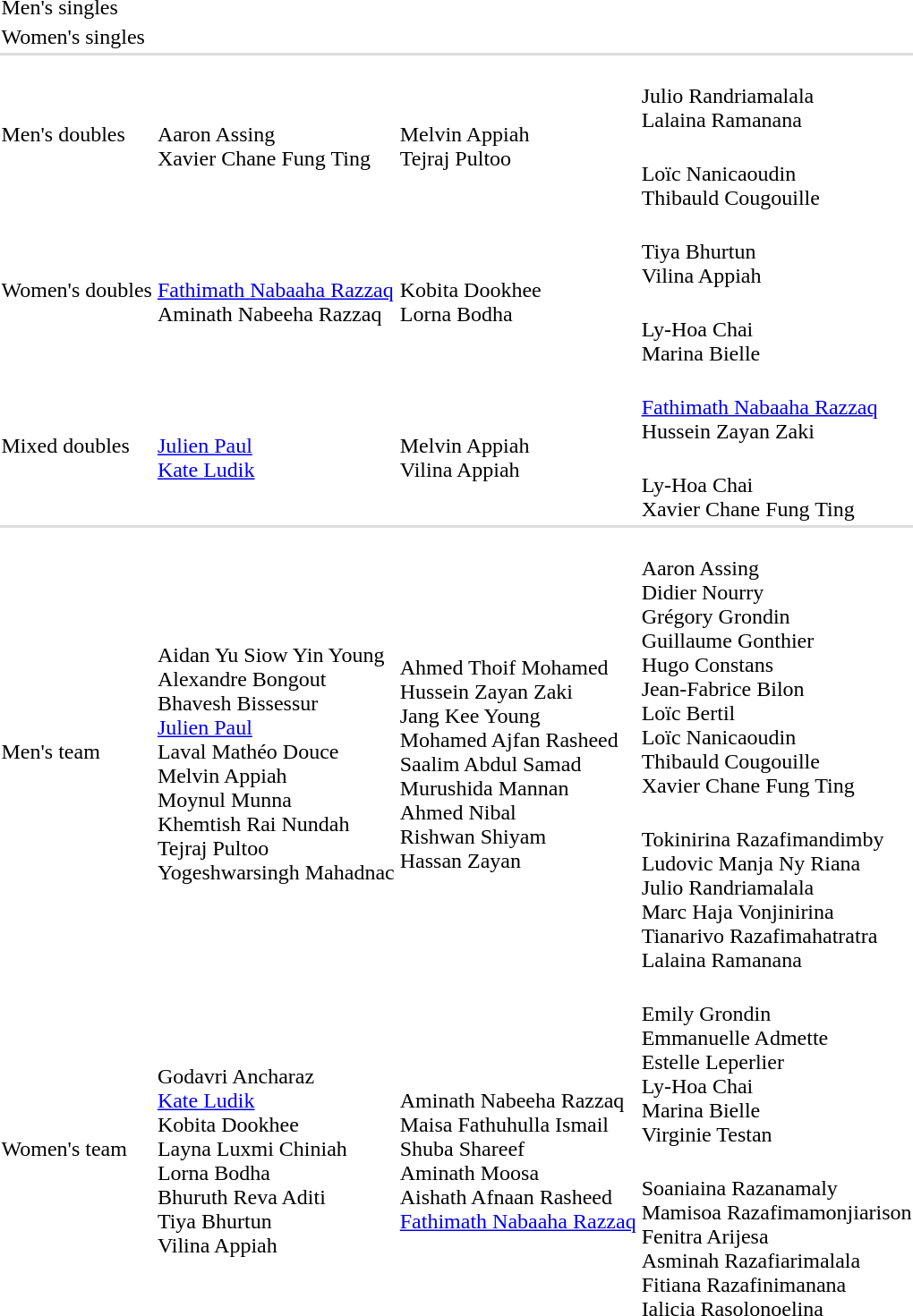<table>
<tr>
<td rowspan=2>Men's singles</td>
<td rowspan=2></td>
<td rowspan=2></td>
<td></td>
</tr>
<tr>
<td></td>
</tr>
<tr>
<td rowspan=2>Women's singles</td>
<td rowspan=2></td>
<td rowspan=2></td>
<td></td>
</tr>
<tr>
<td></td>
</tr>
<tr bgcolor=#dddddd>
<td colspan=4></td>
</tr>
<tr>
<td rowspan=2>Men's doubles</td>
<td rowspan=2><br>Aaron Assing<br>Xavier Chane Fung Ting</td>
<td rowspan=2><br>Melvin Appiah<br>Tejraj Pultoo</td>
<td><br>Julio Randriamalala<br>Lalaina Ramanana</td>
</tr>
<tr>
<td><br>Loïc Nanicaoudin<br>Thibauld Cougouille</td>
</tr>
<tr>
<td rowspan=2>Women's doubles</td>
<td rowspan=2 nowrap><br><a href='#'>Fathimath Nabaaha Razzaq</a><br>Aminath Nabeeha Razzaq</td>
<td rowspan=2><br>Kobita Dookhee<br>Lorna Bodha</td>
<td><br>Tiya Bhurtun<br>Vilina Appiah</td>
</tr>
<tr>
<td><br>Ly-Hoa Chai<br>Marina Bielle</td>
</tr>
<tr>
<td rowspan=2>Mixed doubles</td>
<td rowspan=2><br><a href='#'>Julien Paul</a><br><a href='#'>Kate Ludik</a></td>
<td rowspan=2><br>Melvin Appiah<br>Vilina Appiah</td>
<td><br><a href='#'>Fathimath Nabaaha Razzaq</a><br>Hussein Zayan Zaki</td>
</tr>
<tr>
<td><br>Ly-Hoa Chai<br>Xavier Chane Fung Ting</td>
</tr>
<tr bgcolor=#dddddd>
<td colspan=4></td>
</tr>
<tr>
<td rowspan=2>Men's team</td>
<td rowspan=2 nowrap><br>Aidan Yu Siow Yin Young<br>Alexandre Bongout<br>Bhavesh Bissessur<br><a href='#'>Julien Paul</a><br>Laval Mathéo Douce<br>Melvin Appiah<br>Moynul Munna<br>Khemtish Rai Nundah<br>Tejraj Pultoo<br>Yogeshwarsingh Mahadnac</td>
<td rowspan=2><br>Ahmed Thoif Mohamed<br>Hussein Zayan Zaki<br>Jang Kee Young<br>Mohamed Ajfan Rasheed<br>Saalim Abdul Samad<br>Murushida Mannan<br>Ahmed Nibal<br>Rishwan Shiyam<br>Hassan Zayan</td>
<td><br>Aaron Assing<br>Didier Nourry<br>Grégory Grondin<br>Guillaume Gonthier<br>Hugo Constans<br>Jean-Fabrice Bilon<br>Loïc Bertil<br>Loïc Nanicaoudin<br>Thibauld Cougouille<br>Xavier Chane Fung Ting</td>
</tr>
<tr>
<td><br>Tokinirina Razafimandimby<br>Ludovic Manja Ny Riana<br>Julio Randriamalala<br>Marc Haja Vonjinirina<br>Tianarivo Razafimahatratra<br>Lalaina Ramanana</td>
</tr>
<tr>
<td rowspan=2>Women's team</td>
<td rowspan=2><br>Godavri Ancharaz<br><a href='#'>Kate Ludik</a><br>Kobita Dookhee<br>Layna Luxmi Chiniah<br>Lorna Bodha<br>Bhuruth Reva Aditi<br>Tiya Bhurtun<br>Vilina Appiah</td>
<td rowspan=2 nowrap><br>Aminath Nabeeha Razzaq<br>Maisa Fathuhulla Ismail<br>Shuba Shareef<br>Aminath Moosa<br>Aishath Afnaan Rasheed<br><a href='#'>Fathimath Nabaaha Razzaq</a></td>
<td><br>Emily Grondin<br>Emmanuelle Admette<br>Estelle Leperlier<br>Ly-Hoa Chai<br>Marina Bielle<br>Virginie Testan</td>
</tr>
<tr>
<td nowrap><br>Soaniaina Razanamaly<br>Mamisoa Razafimamonjiarison<br>Fenitra Arijesa<br>Asminah Razafiarimalala<br>Fitiana Razafinimanana<br>Ialicia Rasolonoelina</td>
</tr>
</table>
